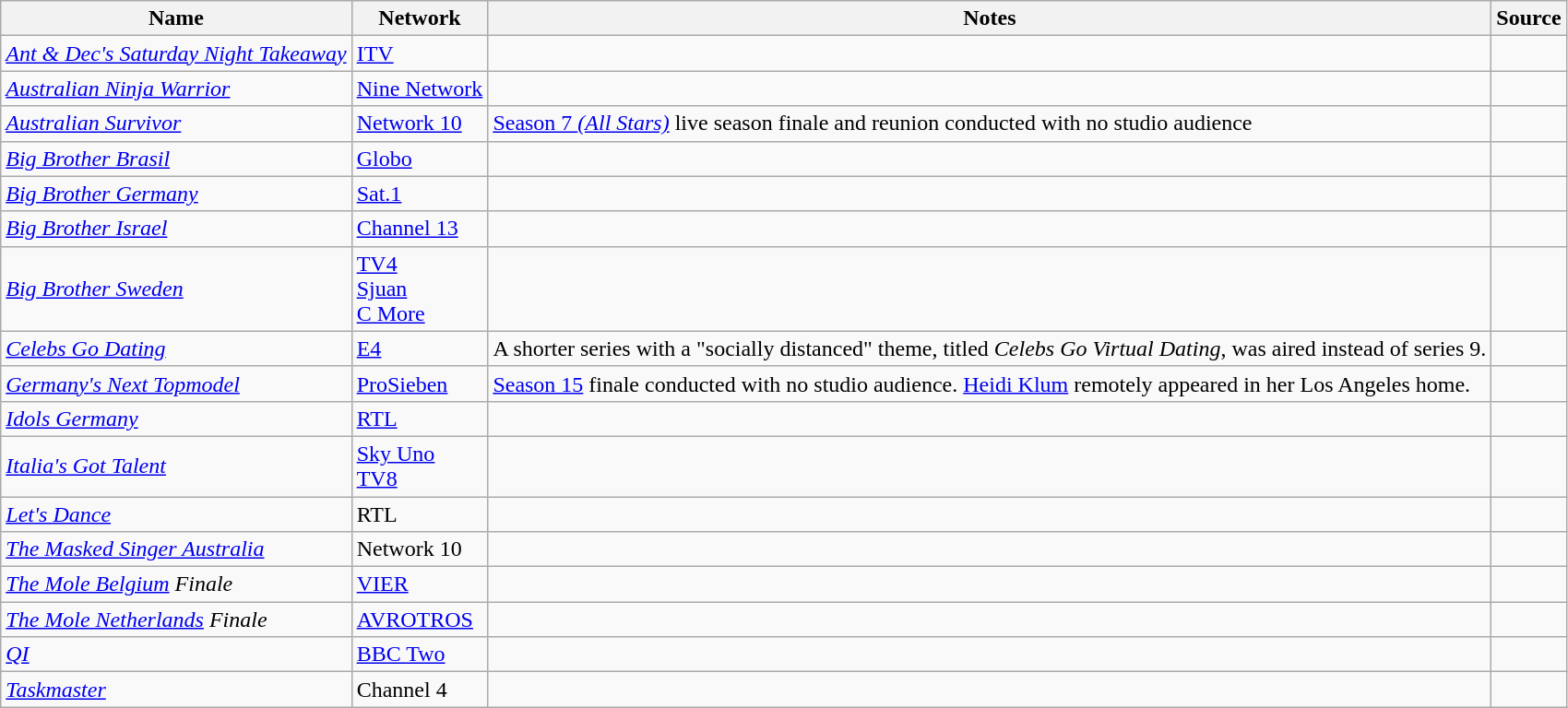<table class="wikitable sortable">
<tr>
<th>Name</th>
<th>Network</th>
<th>Notes</th>
<th>Source</th>
</tr>
<tr>
<td><em><a href='#'>Ant & Dec's Saturday Night Takeaway</a></em></td>
<td><a href='#'>ITV</a></td>
<td></td>
<td></td>
</tr>
<tr>
<td><em><a href='#'>Australian Ninja Warrior</a></em></td>
<td><a href='#'>Nine Network</a></td>
<td></td>
<td></td>
</tr>
<tr>
<td><em><a href='#'>Australian Survivor</a></em></td>
<td><a href='#'>Network 10</a></td>
<td><a href='#'>Season 7 <em>(All Stars)</em></a> live season finale and reunion conducted with no studio audience</td>
<td></td>
</tr>
<tr>
<td><em><a href='#'>Big Brother Brasil</a></em></td>
<td><a href='#'>Globo</a></td>
<td></td>
<td></td>
</tr>
<tr>
<td><em><a href='#'>Big Brother Germany</a></em></td>
<td><a href='#'>Sat.1</a></td>
<td></td>
<td></td>
</tr>
<tr>
<td><em><a href='#'>Big Brother Israel</a></em></td>
<td><a href='#'>Channel 13</a></td>
<td></td>
<td></td>
</tr>
<tr>
<td><em><a href='#'>Big Brother Sweden</a></em></td>
<td><a href='#'>TV4</a><br><a href='#'>Sjuan</a><br><a href='#'>C More</a></td>
<td></td>
<td></td>
</tr>
<tr>
<td><em><a href='#'>Celebs Go Dating</a></em></td>
<td><a href='#'>E4</a></td>
<td>A shorter series with a "socially distanced" theme, titled <em>Celebs Go Virtual Dating</em>, was aired instead of series 9.</td>
<td></td>
</tr>
<tr>
<td><em><a href='#'>Germany's Next Topmodel</a></em></td>
<td><a href='#'>ProSieben</a></td>
<td><a href='#'>Season 15</a> finale conducted with no studio audience. <a href='#'>Heidi Klum</a> remotely appeared in her Los Angeles home.</td>
<td></td>
</tr>
<tr>
<td><em><a href='#'>Idols Germany</a></em></td>
<td><a href='#'>RTL</a></td>
<td></td>
<td></td>
</tr>
<tr>
<td><em><a href='#'>Italia's Got Talent</a></em></td>
<td><a href='#'>Sky Uno</a><br><a href='#'>TV8</a></td>
<td></td>
<td></td>
</tr>
<tr>
<td><em><a href='#'>Let's Dance</a></em></td>
<td>RTL</td>
<td></td>
<td></td>
</tr>
<tr>
<td><em><a href='#'>The Masked Singer Australia</a></em></td>
<td>Network 10</td>
<td></td>
<td></td>
</tr>
<tr>
<td><em><a href='#'>The Mole Belgium</a> Finale</em></td>
<td><a href='#'>VIER</a></td>
<td></td>
<td></td>
</tr>
<tr>
<td><em><a href='#'>The Mole Netherlands</a> Finale</em></td>
<td><a href='#'>AVROTROS</a></td>
<td></td>
<td></td>
</tr>
<tr>
<td><em><a href='#'>QI</a></em></td>
<td><a href='#'>BBC Two</a></td>
<td></td>
<td></td>
</tr>
<tr>
<td><em><a href='#'>Taskmaster</a></em></td>
<td>Channel 4</td>
<td></td>
<td></td>
</tr>
</table>
